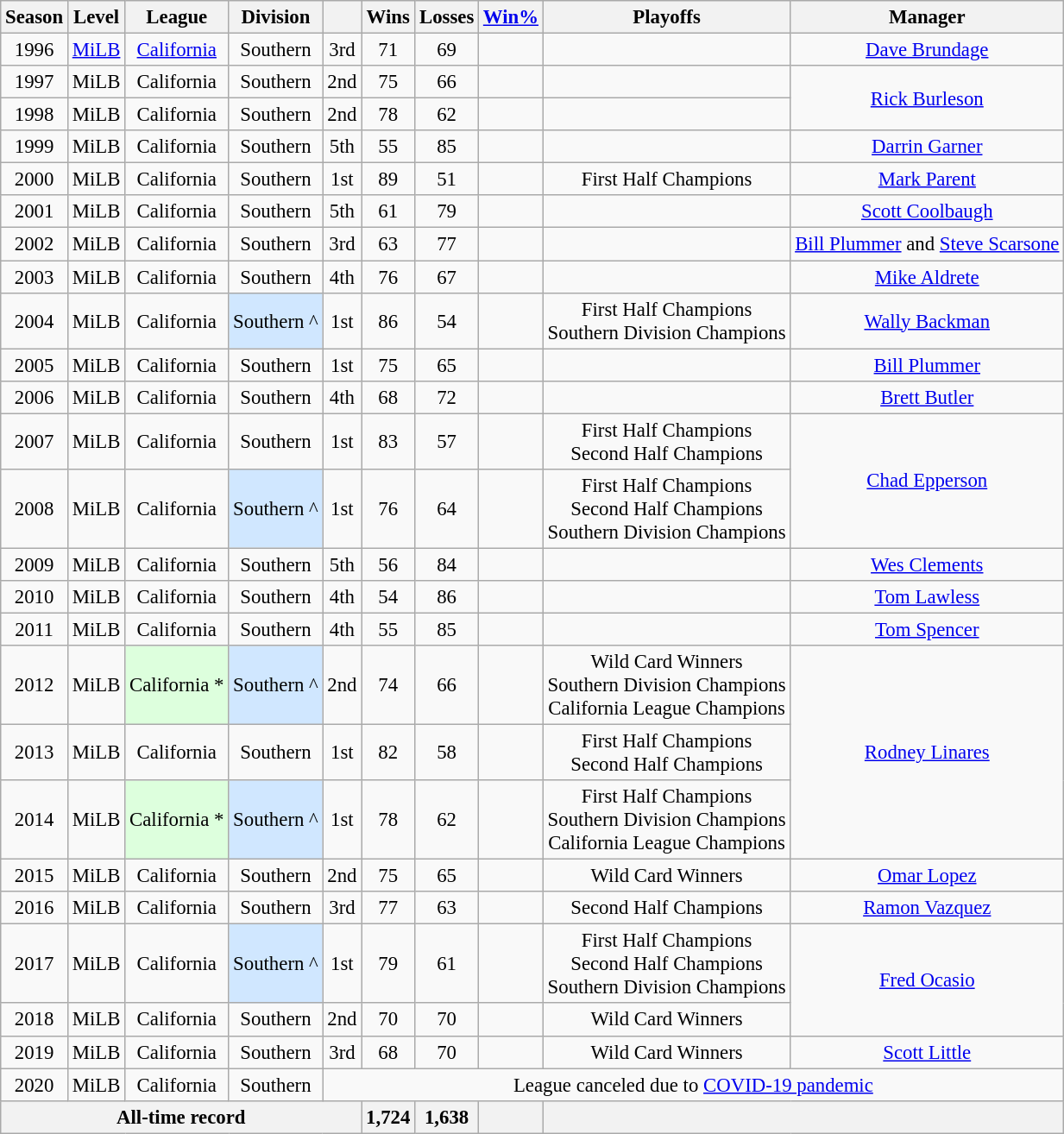<table class="wikitable sortable plainrowheaders" style="text-align:center; font-size:95%">
<tr>
<th scope="col">Season</th>
<th scope="col">Level</th>
<th scope="col">League</th>
<th scope="col">Division</th>
<th scope="col"></th>
<th scope="col">Wins</th>
<th scope="col">Losses</th>
<th scope="col"><a href='#'>Win%</a></th>
<th scope="col">Playoffs</th>
<th scope="col">Manager</th>
</tr>
<tr>
<td>1996</td>
<td><a href='#'>MiLB</a></td>
<td><a href='#'>California</a></td>
<td>Southern</td>
<td>3rd</td>
<td>71</td>
<td>69</td>
<td></td>
<td></td>
<td><a href='#'>Dave Brundage</a></td>
</tr>
<tr>
<td>1997</td>
<td>MiLB</td>
<td>California</td>
<td>Southern</td>
<td>2nd</td>
<td>75</td>
<td>66</td>
<td></td>
<td></td>
<td rowspan="2"><a href='#'>Rick Burleson</a></td>
</tr>
<tr>
<td>1998</td>
<td>MiLB</td>
<td>California</td>
<td>Southern</td>
<td>2nd</td>
<td>78</td>
<td>62</td>
<td></td>
<td></td>
</tr>
<tr>
<td>1999</td>
<td>MiLB</td>
<td>California</td>
<td>Southern</td>
<td>5th</td>
<td>55</td>
<td>85</td>
<td></td>
<td></td>
<td><a href='#'>Darrin Garner</a></td>
</tr>
<tr>
<td>2000</td>
<td>MiLB</td>
<td>California</td>
<td>Southern</td>
<td>1st</td>
<td>89</td>
<td>51</td>
<td></td>
<td>First Half Champions</td>
<td><a href='#'>Mark Parent</a></td>
</tr>
<tr>
<td>2001</td>
<td>MiLB</td>
<td>California</td>
<td>Southern</td>
<td>5th</td>
<td>61</td>
<td>79</td>
<td></td>
<td></td>
<td><a href='#'>Scott Coolbaugh</a></td>
</tr>
<tr>
<td>2002</td>
<td>MiLB</td>
<td>California</td>
<td>Southern</td>
<td>3rd</td>
<td>63</td>
<td>77</td>
<td></td>
<td></td>
<td><a href='#'>Bill Plummer</a> and <a href='#'>Steve Scarsone</a></td>
</tr>
<tr>
<td>2003</td>
<td>MiLB</td>
<td>California</td>
<td>Southern</td>
<td>4th</td>
<td>76</td>
<td>67</td>
<td></td>
<td></td>
<td><a href='#'>Mike Aldrete</a></td>
</tr>
<tr>
<td>2004</td>
<td>MiLB</td>
<td>California</td>
<td bgcolor="#D0E7FF">Southern ^</td>
<td>1st</td>
<td>86</td>
<td>54</td>
<td></td>
<td>First Half Champions<br>Southern Division Champions</td>
<td><a href='#'>Wally Backman</a></td>
</tr>
<tr>
<td>2005</td>
<td>MiLB</td>
<td>California</td>
<td>Southern</td>
<td>1st</td>
<td>75</td>
<td>65</td>
<td></td>
<td></td>
<td><a href='#'>Bill Plummer</a></td>
</tr>
<tr>
<td>2006</td>
<td>MiLB</td>
<td>California</td>
<td>Southern</td>
<td>4th</td>
<td>68</td>
<td>72</td>
<td></td>
<td></td>
<td><a href='#'>Brett Butler</a></td>
</tr>
<tr>
<td>2007</td>
<td>MiLB</td>
<td>California</td>
<td>Southern</td>
<td>1st</td>
<td>83</td>
<td>57</td>
<td></td>
<td>First Half Champions<br>Second Half Champions</td>
<td rowspan="2"><a href='#'>Chad Epperson</a></td>
</tr>
<tr>
<td>2008</td>
<td>MiLB</td>
<td>California</td>
<td bgcolor="#D0E7FF">Southern ^</td>
<td>1st</td>
<td>76</td>
<td>64</td>
<td></td>
<td>First Half Champions<br>Second Half Champions<br>Southern Division Champions</td>
</tr>
<tr>
<td>2009</td>
<td>MiLB</td>
<td>California</td>
<td>Southern</td>
<td>5th</td>
<td>56</td>
<td>84</td>
<td></td>
<td></td>
<td><a href='#'>Wes Clements</a></td>
</tr>
<tr>
<td>2010</td>
<td>MiLB</td>
<td>California</td>
<td>Southern</td>
<td>4th</td>
<td>54</td>
<td>86</td>
<td></td>
<td></td>
<td><a href='#'>Tom Lawless</a></td>
</tr>
<tr>
<td>2011</td>
<td>MiLB</td>
<td>California</td>
<td>Southern</td>
<td>4th</td>
<td>55</td>
<td>85</td>
<td></td>
<td></td>
<td><a href='#'>Tom Spencer</a></td>
</tr>
<tr>
<td>2012</td>
<td>MiLB</td>
<td bgcolor="#ddffdd">California *</td>
<td bgcolor="#D0E7FF">Southern ^</td>
<td>2nd</td>
<td>74</td>
<td>66</td>
<td></td>
<td>Wild Card Winners<br>Southern Division Champions<br>California League Champions</td>
<td rowspan="3"><a href='#'>Rodney Linares</a></td>
</tr>
<tr>
<td>2013</td>
<td>MiLB</td>
<td>California</td>
<td>Southern</td>
<td>1st</td>
<td>82</td>
<td>58</td>
<td></td>
<td>First Half Champions<br>Second Half Champions</td>
</tr>
<tr>
<td>2014</td>
<td>MiLB</td>
<td bgcolor="#ddffdd">California *</td>
<td bgcolor="#D0E7FF">Southern ^</td>
<td>1st</td>
<td>78</td>
<td>62</td>
<td></td>
<td>First Half Champions<br>Southern Division Champions<br>California League Champions</td>
</tr>
<tr>
<td>2015</td>
<td>MiLB</td>
<td>California</td>
<td>Southern</td>
<td>2nd</td>
<td>75</td>
<td>65</td>
<td></td>
<td>Wild Card Winners</td>
<td><a href='#'>Omar Lopez</a></td>
</tr>
<tr>
<td>2016</td>
<td>MiLB</td>
<td>California</td>
<td>Southern</td>
<td>3rd</td>
<td>77</td>
<td>63</td>
<td></td>
<td>Second Half Champions</td>
<td><a href='#'>Ramon Vazquez</a></td>
</tr>
<tr>
<td>2017</td>
<td>MiLB</td>
<td>California</td>
<td bgcolor="#D0E7FF">Southern ^</td>
<td>1st</td>
<td>79</td>
<td>61</td>
<td></td>
<td>First Half Champions<br>Second Half Champions<br>Southern Division Champions</td>
<td rowspan="2"><a href='#'>Fred Ocasio</a></td>
</tr>
<tr>
<td>2018</td>
<td>MiLB</td>
<td>California</td>
<td>Southern</td>
<td>2nd</td>
<td>70</td>
<td>70</td>
<td></td>
<td>Wild Card Winners</td>
</tr>
<tr>
<td>2019</td>
<td>MiLB</td>
<td>California</td>
<td>Southern</td>
<td>3rd</td>
<td>68</td>
<td>70</td>
<td></td>
<td>Wild Card Winners</td>
<td><a href='#'>Scott Little</a></td>
</tr>
<tr>
<td>2020</td>
<td>MiLB</td>
<td>California</td>
<td>Southern</td>
<td colspan="6">League canceled due to <a href='#'>COVID-19 pandemic</a></td>
</tr>
<tr>
<th colspan="5">All-time record</th>
<th>1,724</th>
<th>1,638</th>
<th></th>
<th colspan="2"></th>
</tr>
</table>
